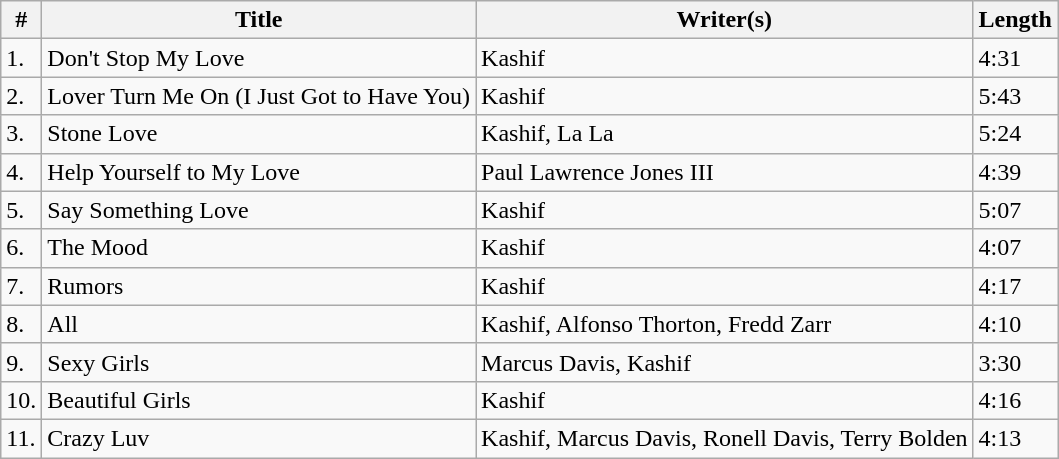<table class="wikitable">
<tr>
<th>#</th>
<th>Title</th>
<th>Writer(s)</th>
<th>Length</th>
</tr>
<tr>
<td>1.</td>
<td>Don't Stop My Love</td>
<td>Kashif</td>
<td>4:31</td>
</tr>
<tr>
<td>2.</td>
<td>Lover Turn Me On (I Just Got to Have You)</td>
<td>Kashif</td>
<td>5:43</td>
</tr>
<tr>
<td>3.</td>
<td>Stone Love</td>
<td>Kashif, La La</td>
<td>5:24</td>
</tr>
<tr>
<td>4.</td>
<td>Help Yourself to My Love</td>
<td>Paul Lawrence Jones III</td>
<td>4:39</td>
</tr>
<tr>
<td>5.</td>
<td>Say Something Love</td>
<td>Kashif</td>
<td>5:07</td>
</tr>
<tr>
<td>6.</td>
<td>The Mood</td>
<td>Kashif</td>
<td>4:07</td>
</tr>
<tr>
<td>7.</td>
<td>Rumors</td>
<td>Kashif</td>
<td>4:17</td>
</tr>
<tr>
<td>8.</td>
<td>All</td>
<td>Kashif, Alfonso Thorton, Fredd Zarr</td>
<td>4:10</td>
</tr>
<tr>
<td>9.</td>
<td>Sexy Girls</td>
<td>Marcus Davis, Kashif</td>
<td>3:30</td>
</tr>
<tr>
<td>10.</td>
<td>Beautiful Girls</td>
<td>Kashif</td>
<td>4:16</td>
</tr>
<tr>
<td>11.</td>
<td>Crazy Luv</td>
<td>Kashif, Marcus Davis, Ronell Davis, Terry Bolden</td>
<td>4:13</td>
</tr>
</table>
